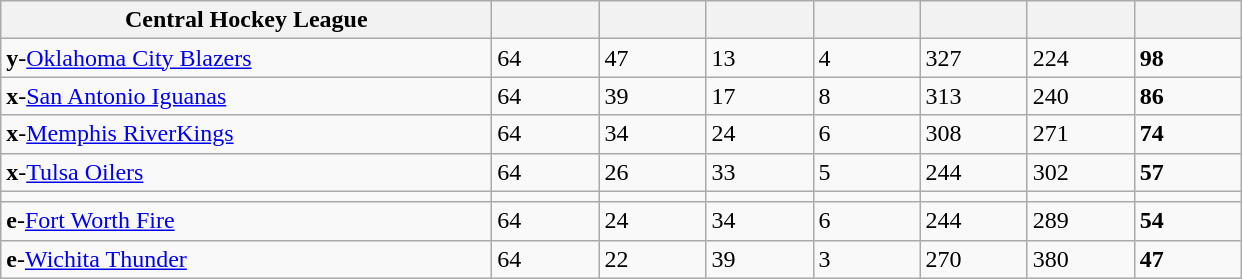<table class="wikitable sortable">
<tr>
<th style="width:20em;" class="unsortable">Central Hockey League</th>
<th style="width:4em;" class="unsortable"></th>
<th style="width:4em;"></th>
<th style="width:4em;"></th>
<th style="width:4em;"></th>
<th style="width:4em;"></th>
<th style="width:4em;"></th>
<th style="width:4em;"></th>
</tr>
<tr>
<td><strong>y</strong>-<a href='#'>Oklahoma City Blazers</a></td>
<td>64</td>
<td>47</td>
<td>13</td>
<td>4</td>
<td>327</td>
<td>224</td>
<td><strong>98</strong></td>
</tr>
<tr>
<td><strong>x</strong>-<a href='#'>San Antonio Iguanas</a></td>
<td>64</td>
<td>39</td>
<td>17</td>
<td>8</td>
<td>313</td>
<td>240</td>
<td><strong>86</strong></td>
</tr>
<tr>
<td><strong>x</strong>-<a href='#'>Memphis RiverKings</a></td>
<td>64</td>
<td>34</td>
<td>24</td>
<td>6</td>
<td>308</td>
<td>271</td>
<td><strong>74</strong></td>
</tr>
<tr>
<td><strong>x</strong>-<a href='#'>Tulsa Oilers</a></td>
<td>64</td>
<td>26</td>
<td>33</td>
<td>5</td>
<td>244</td>
<td>302</td>
<td><strong>57</strong></td>
</tr>
<tr color="#cccccc">
<td></td>
<td></td>
<td></td>
<td></td>
<td></td>
<td></td>
<td></td>
<td></td>
</tr>
<tr>
<td><strong>e</strong>-<a href='#'>Fort Worth Fire</a></td>
<td>64</td>
<td>24</td>
<td>34</td>
<td>6</td>
<td>244</td>
<td>289</td>
<td><strong>54</strong></td>
</tr>
<tr>
<td><strong>e</strong>-<a href='#'>Wichita Thunder</a></td>
<td>64</td>
<td>22</td>
<td>39</td>
<td>3</td>
<td>270</td>
<td>380</td>
<td><strong>47</strong></td>
</tr>
</table>
